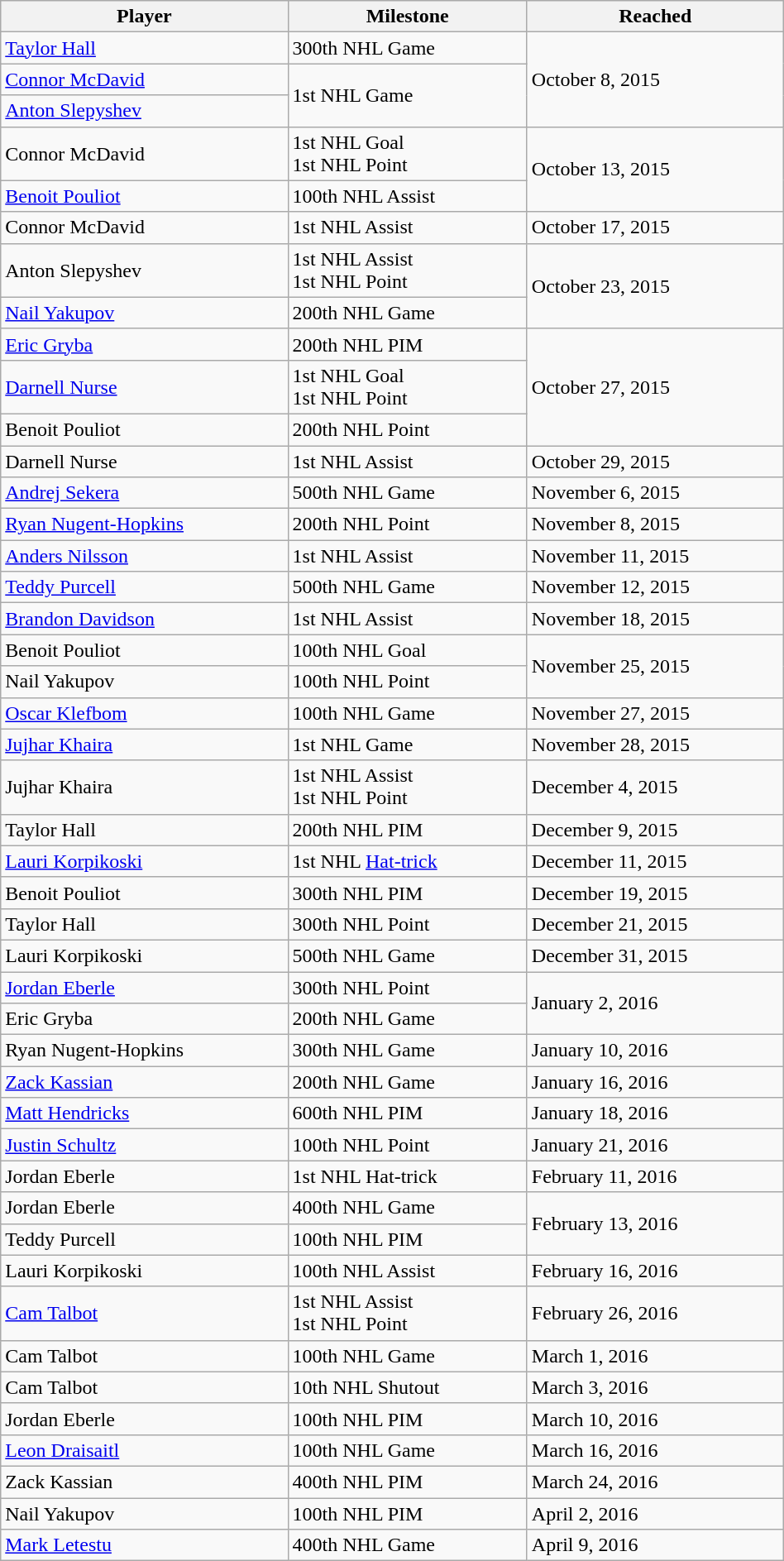<table class="wikitable" width="50%">
<tr>
<th>Player</th>
<th>Milestone</th>
<th>Reached</th>
</tr>
<tr>
<td><a href='#'>Taylor Hall</a></td>
<td>300th NHL Game</td>
<td rowspan="3">October 8, 2015</td>
</tr>
<tr>
<td><a href='#'>Connor McDavid</a></td>
<td rowspan="2">1st NHL Game</td>
</tr>
<tr>
<td><a href='#'>Anton Slepyshev</a></td>
</tr>
<tr>
<td>Connor McDavid</td>
<td>1st NHL Goal<br>1st NHL Point</td>
<td rowspan="2">October 13, 2015</td>
</tr>
<tr>
<td><a href='#'>Benoit Pouliot</a></td>
<td>100th NHL Assist</td>
</tr>
<tr>
<td>Connor McDavid</td>
<td>1st NHL Assist</td>
<td>October 17, 2015</td>
</tr>
<tr>
<td>Anton Slepyshev</td>
<td>1st NHL Assist<br>1st NHL Point</td>
<td rowspan="2">October 23, 2015</td>
</tr>
<tr>
<td><a href='#'>Nail Yakupov</a></td>
<td>200th NHL Game</td>
</tr>
<tr>
<td><a href='#'>Eric Gryba</a></td>
<td>200th NHL PIM</td>
<td rowspan="3">October 27, 2015</td>
</tr>
<tr>
<td><a href='#'>Darnell Nurse</a></td>
<td>1st NHL Goal<br>1st NHL Point</td>
</tr>
<tr>
<td>Benoit Pouliot</td>
<td>200th NHL Point</td>
</tr>
<tr>
<td>Darnell Nurse</td>
<td>1st NHL Assist</td>
<td>October 29, 2015</td>
</tr>
<tr>
<td><a href='#'>Andrej Sekera</a></td>
<td>500th NHL Game</td>
<td>November 6, 2015</td>
</tr>
<tr>
<td><a href='#'>Ryan Nugent-Hopkins</a></td>
<td>200th NHL Point</td>
<td>November 8, 2015</td>
</tr>
<tr>
<td><a href='#'>Anders Nilsson</a></td>
<td>1st NHL Assist</td>
<td>November 11, 2015</td>
</tr>
<tr>
<td><a href='#'>Teddy Purcell</a></td>
<td>500th NHL Game</td>
<td>November 12, 2015</td>
</tr>
<tr>
<td><a href='#'>Brandon Davidson</a></td>
<td>1st NHL Assist</td>
<td>November 18, 2015</td>
</tr>
<tr>
<td>Benoit Pouliot</td>
<td>100th NHL Goal</td>
<td rowspan="2">November 25, 2015</td>
</tr>
<tr>
<td>Nail Yakupov</td>
<td>100th NHL Point</td>
</tr>
<tr>
<td><a href='#'>Oscar Klefbom</a></td>
<td>100th NHL Game</td>
<td>November 27, 2015</td>
</tr>
<tr>
<td><a href='#'>Jujhar Khaira</a></td>
<td>1st NHL Game</td>
<td>November 28, 2015</td>
</tr>
<tr>
<td>Jujhar Khaira</td>
<td>1st NHL Assist<br>1st NHL Point</td>
<td>December 4, 2015</td>
</tr>
<tr>
<td>Taylor Hall</td>
<td>200th NHL PIM</td>
<td>December 9, 2015</td>
</tr>
<tr>
<td><a href='#'>Lauri Korpikoski</a></td>
<td>1st NHL <a href='#'>Hat-trick</a></td>
<td>December 11, 2015</td>
</tr>
<tr>
<td>Benoit Pouliot</td>
<td>300th NHL PIM</td>
<td>December 19, 2015</td>
</tr>
<tr>
<td>Taylor Hall</td>
<td>300th NHL Point</td>
<td>December 21, 2015</td>
</tr>
<tr>
<td>Lauri Korpikoski</td>
<td>500th NHL Game</td>
<td>December 31, 2015</td>
</tr>
<tr>
<td><a href='#'>Jordan Eberle</a></td>
<td>300th NHL Point</td>
<td rowspan="2">January 2, 2016</td>
</tr>
<tr>
<td>Eric Gryba</td>
<td>200th NHL Game</td>
</tr>
<tr>
<td>Ryan Nugent-Hopkins</td>
<td>300th NHL Game</td>
<td>January 10, 2016</td>
</tr>
<tr>
<td><a href='#'>Zack Kassian</a></td>
<td>200th NHL Game</td>
<td>January 16, 2016</td>
</tr>
<tr>
<td><a href='#'>Matt Hendricks</a></td>
<td>600th NHL PIM</td>
<td>January 18, 2016</td>
</tr>
<tr>
<td><a href='#'>Justin Schultz</a></td>
<td>100th NHL Point</td>
<td>January 21, 2016</td>
</tr>
<tr>
<td>Jordan Eberle</td>
<td>1st NHL Hat-trick</td>
<td>February 11, 2016</td>
</tr>
<tr>
<td>Jordan Eberle</td>
<td>400th NHL Game</td>
<td rowspan="2">February 13, 2016</td>
</tr>
<tr>
<td>Teddy Purcell</td>
<td>100th NHL PIM</td>
</tr>
<tr>
<td>Lauri Korpikoski</td>
<td>100th NHL Assist</td>
<td>February 16, 2016</td>
</tr>
<tr>
<td><a href='#'>Cam Talbot</a></td>
<td>1st NHL Assist<br>1st NHL Point</td>
<td>February 26, 2016</td>
</tr>
<tr>
<td>Cam Talbot</td>
<td>100th NHL Game</td>
<td>March 1, 2016</td>
</tr>
<tr>
<td>Cam Talbot</td>
<td>10th NHL Shutout</td>
<td>March 3, 2016</td>
</tr>
<tr>
<td>Jordan Eberle</td>
<td>100th NHL PIM</td>
<td>March 10, 2016</td>
</tr>
<tr>
<td><a href='#'>Leon Draisaitl</a></td>
<td>100th NHL Game</td>
<td>March 16, 2016</td>
</tr>
<tr>
<td>Zack Kassian</td>
<td>400th NHL PIM</td>
<td>March 24, 2016</td>
</tr>
<tr>
<td>Nail Yakupov</td>
<td>100th NHL PIM</td>
<td>April 2, 2016</td>
</tr>
<tr>
<td><a href='#'>Mark Letestu</a></td>
<td>400th NHL Game</td>
<td>April 9, 2016</td>
</tr>
</table>
